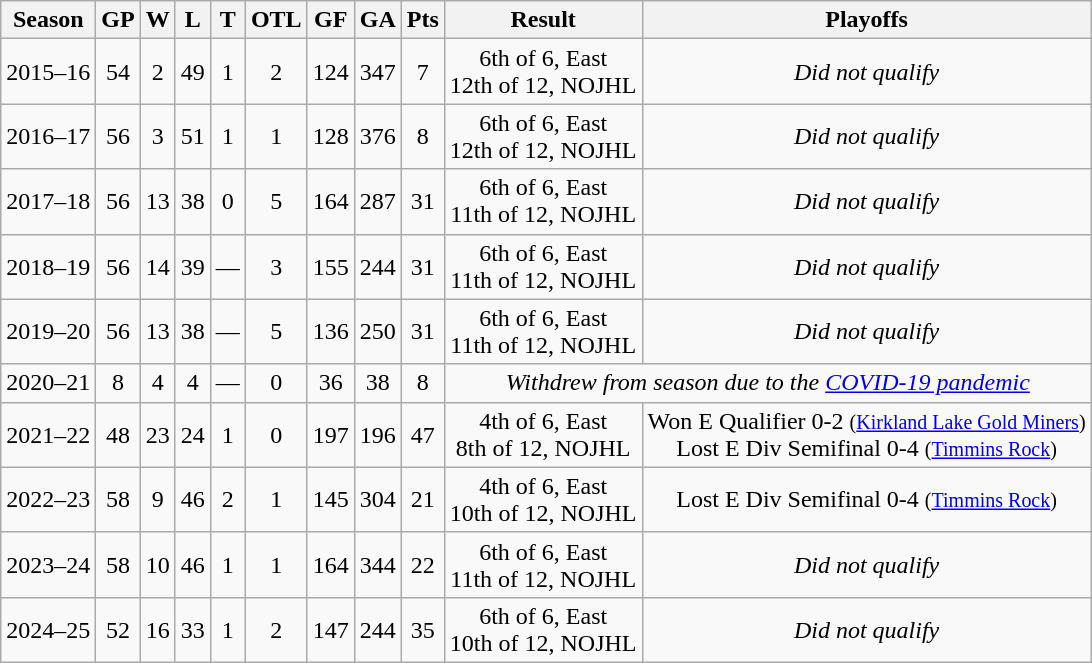<table class="wikitable" style="text-align:center">
<tr>
<th>Season</th>
<th>GP</th>
<th>W</th>
<th>L</th>
<th>T</th>
<th>OTL</th>
<th>GF</th>
<th>GA</th>
<th>Pts</th>
<th>Result</th>
<th>Playoffs</th>
</tr>
<tr>
<td>2015–16</td>
<td>54</td>
<td>2</td>
<td>49</td>
<td>1</td>
<td>2</td>
<td>124</td>
<td>347</td>
<td>7</td>
<td>6th of 6, East<br>12th of 12, NOJHL</td>
<td><em>Did not qualify</em></td>
</tr>
<tr>
<td>2016–17</td>
<td>56</td>
<td>3</td>
<td>51</td>
<td>1</td>
<td>1</td>
<td>128</td>
<td>376</td>
<td>8</td>
<td>6th of 6, East<br>12th of 12, NOJHL</td>
<td><em>Did not qualify</em></td>
</tr>
<tr>
<td>2017–18</td>
<td>56</td>
<td>13</td>
<td>38</td>
<td>0</td>
<td>5</td>
<td>164</td>
<td>287</td>
<td>31</td>
<td>6th of 6, East<br>11th of 12, NOJHL</td>
<td><em>Did not qualify</em></td>
</tr>
<tr>
<td>2018–19</td>
<td>56</td>
<td>14</td>
<td>39</td>
<td>—</td>
<td>3</td>
<td>155</td>
<td>244</td>
<td>31</td>
<td>6th of 6, East<br>11th of 12, NOJHL</td>
<td><em>Did not qualify</em></td>
</tr>
<tr>
<td>2019–20</td>
<td>56</td>
<td>13</td>
<td>38</td>
<td>—</td>
<td>5</td>
<td>136</td>
<td>250</td>
<td>31</td>
<td>6th of 6, East<br>11th of 12, NOJHL</td>
<td><em>Did not qualify</em></td>
</tr>
<tr>
<td>2020–21</td>
<td>8</td>
<td>4</td>
<td>4</td>
<td>—</td>
<td>0</td>
<td>36</td>
<td>38</td>
<td>8</td>
<td colspan=2><em>Withdrew from season due to the <a href='#'>COVID-19 pandemic</a></em></td>
</tr>
<tr>
<td>2021–22</td>
<td>48</td>
<td>23</td>
<td>24</td>
<td>1</td>
<td>0</td>
<td>197</td>
<td>196</td>
<td>47</td>
<td>4th of 6, East<br>8th of 12, NOJHL</td>
<td>Won E Qualifier 0-2 <small>(<a href='#'>Kirkland Lake Gold Miners</a>)</small><br>Lost E Div Semifinal 0-4 <small>(<a href='#'>Timmins Rock</a>)</small></td>
</tr>
<tr>
<td>2022–23</td>
<td>58</td>
<td>9</td>
<td>46</td>
<td>2</td>
<td>1</td>
<td>145</td>
<td>304</td>
<td>21</td>
<td>4th of 6, East<br>10th of 12, NOJHL</td>
<td>Lost E Div Semifinal 0-4 <small>(<a href='#'>Timmins Rock</a>)</small></td>
</tr>
<tr>
<td>2023–24</td>
<td>58</td>
<td>10</td>
<td>46</td>
<td>1</td>
<td>1</td>
<td>164</td>
<td>344</td>
<td>22</td>
<td>6th of 6, East<br>11th of 12, NOJHL</td>
<td><em>Did not qualify</em></td>
</tr>
<tr>
<td>2024–25</td>
<td>52</td>
<td>16</td>
<td>33</td>
<td>1</td>
<td>2</td>
<td>147</td>
<td>244</td>
<td>35</td>
<td>6th of 6, East<br>10th of 12, NOJHL</td>
<td><em>Did not qualify</em></td>
</tr>
</table>
